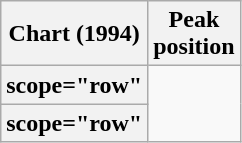<table class="wikitable plainrowheaders sortable">
<tr>
<th scope="col">Chart (1994)</th>
<th scope="col">Peak<br>position</th>
</tr>
<tr>
<th>scope="row" </th>
</tr>
<tr>
<th>scope="row" </th>
</tr>
</table>
